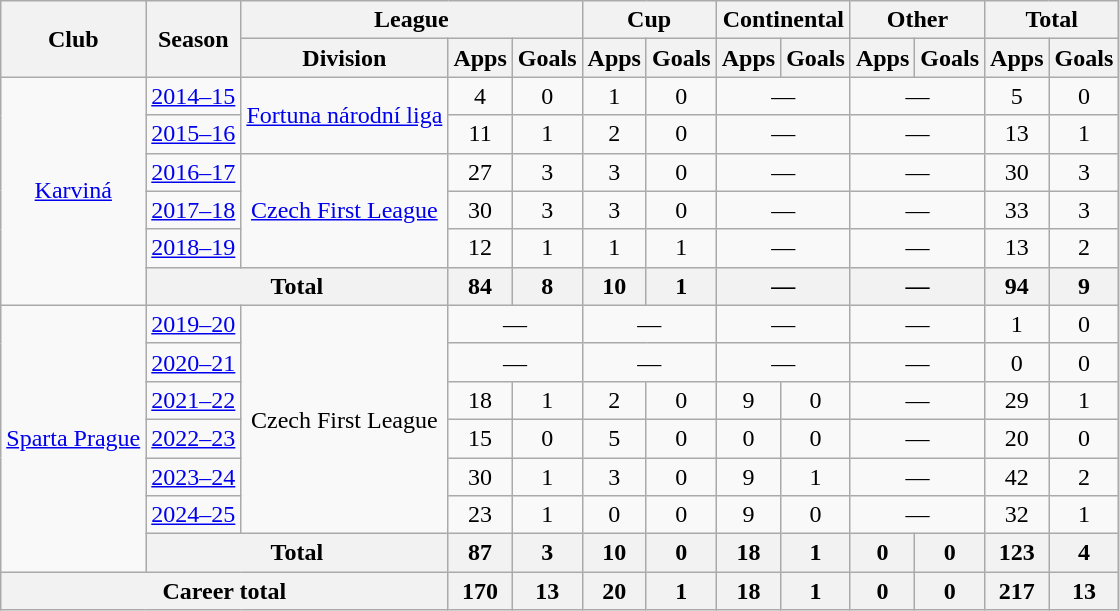<table class="wikitable" style="text-align:center">
<tr>
<th rowspan="2">Club</th>
<th rowspan="2">Season</th>
<th colspan="3">League</th>
<th colspan="2">Cup</th>
<th colspan="2">Continental</th>
<th colspan="2">Other</th>
<th colspan="2">Total</th>
</tr>
<tr>
<th>Division</th>
<th>Apps</th>
<th>Goals</th>
<th>Apps</th>
<th>Goals</th>
<th>Apps</th>
<th>Goals</th>
<th>Apps</th>
<th>Goals</th>
<th>Apps</th>
<th>Goals</th>
</tr>
<tr>
<td rowspan="6"><a href='#'>Karviná</a></td>
<td><a href='#'>2014–15</a></td>
<td rowspan="2"><a href='#'>Fortuna národní liga</a></td>
<td>4</td>
<td>0</td>
<td>1</td>
<td>0</td>
<td colspan="2">—</td>
<td colspan="2">—</td>
<td>5</td>
<td>0</td>
</tr>
<tr>
<td><a href='#'>2015–16</a></td>
<td>11</td>
<td>1</td>
<td>2</td>
<td>0</td>
<td colspan="2">—</td>
<td colspan="2">—</td>
<td>13</td>
<td>1</td>
</tr>
<tr>
<td><a href='#'>2016–17</a></td>
<td rowspan="3"><a href='#'>Czech First League</a></td>
<td>27</td>
<td>3</td>
<td>3</td>
<td>0</td>
<td colspan="2">—</td>
<td colspan="2">—</td>
<td>30</td>
<td>3</td>
</tr>
<tr>
<td><a href='#'>2017–18</a></td>
<td>30</td>
<td>3</td>
<td>3</td>
<td>0</td>
<td colspan="2">—</td>
<td colspan="2">—</td>
<td>33</td>
<td>3</td>
</tr>
<tr>
<td><a href='#'>2018–19</a></td>
<td>12</td>
<td>1</td>
<td>1</td>
<td>1</td>
<td colspan="2">—</td>
<td colspan="2">—</td>
<td>13</td>
<td>2</td>
</tr>
<tr>
<th colspan="2">Total</th>
<th>84</th>
<th>8</th>
<th>10</th>
<th>1</th>
<th colspan="2">—</th>
<th colspan="2">—</th>
<th>94</th>
<th>9</th>
</tr>
<tr>
<td rowspan="7"><a href='#'>Sparta Prague</a></td>
<td><a href='#'>2019–20</a></td>
<td rowspan="6">Czech First League</td>
<td colspan="2">—</td>
<td colspan="2">—</td>
<td colspan="2">—</td>
<td colspan="2">—</td>
<td>1</td>
<td>0</td>
</tr>
<tr>
<td><a href='#'>2020–21</a></td>
<td colspan="2">—</td>
<td colspan="2">—</td>
<td colspan="2">—</td>
<td colspan="2">—</td>
<td>0</td>
<td>0</td>
</tr>
<tr>
<td><a href='#'>2021–22</a></td>
<td>18</td>
<td>1</td>
<td>2</td>
<td>0</td>
<td>9</td>
<td>0</td>
<td colspan="2">—</td>
<td>29</td>
<td>1</td>
</tr>
<tr>
<td><a href='#'>2022–23</a></td>
<td>15</td>
<td>0</td>
<td>5</td>
<td>0</td>
<td>0</td>
<td>0</td>
<td colspan="2">—</td>
<td>20</td>
<td>0</td>
</tr>
<tr>
<td><a href='#'>2023–24</a></td>
<td>30</td>
<td>1</td>
<td>3</td>
<td>0</td>
<td>9</td>
<td>1</td>
<td colspan="2">—</td>
<td>42</td>
<td>2</td>
</tr>
<tr>
<td><a href='#'>2024–25</a></td>
<td>23</td>
<td>1</td>
<td>0</td>
<td>0</td>
<td>9</td>
<td>0</td>
<td colspan="2">—</td>
<td>32</td>
<td>1</td>
</tr>
<tr>
<th colspan="2">Total</th>
<th>87</th>
<th>3</th>
<th>10</th>
<th>0</th>
<th>18</th>
<th>1</th>
<th>0</th>
<th>0</th>
<th>123</th>
<th>4</th>
</tr>
<tr>
<th colspan="3">Career total</th>
<th>170</th>
<th>13</th>
<th>20</th>
<th>1</th>
<th>18</th>
<th>1</th>
<th>0</th>
<th>0</th>
<th>217</th>
<th>13</th>
</tr>
</table>
